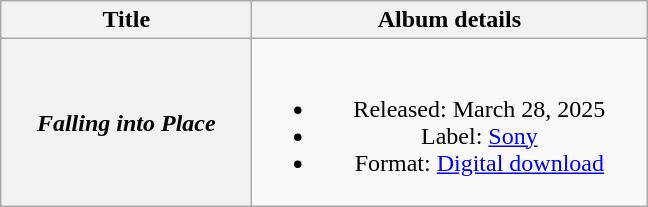<table class="wikitable plainrowheaders" style="text-align:center;">
<tr>
<th scope="col" style="width:10em;">Title</th>
<th scope="col" style="width:16em;">Album details</th>
</tr>
<tr>
<th scope="row"><em>Falling into Place</em></th>
<td><br><ul><li>Released: March 28, 2025</li><li>Label: <a href='#'>Sony</a></li><li>Format: <a href='#'>Digital download</a></li></ul></td>
</tr>
</table>
